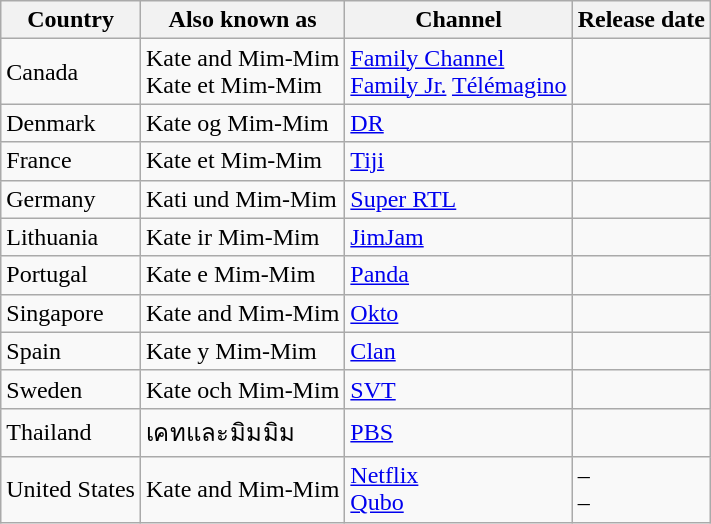<table class="wikitable">
<tr>
<th><strong>Country</strong></th>
<th><strong>Also known as</strong></th>
<th><strong>Channel</strong></th>
<th><strong>Release date</strong></th>
</tr>
<tr>
<td>Canada</td>
<td>Kate and Mim-Mim<br>
Kate et Mim-Mim</td>
<td><a href='#'>Family Channel</a><br>
<a href='#'>Family Jr.</a>

<a href='#'>Télémagino</a></td>
<td><br>


</td>
</tr>
<tr>
<td>Denmark</td>
<td>Kate og Mim-Mim</td>
<td><a href='#'>DR</a></td>
<td></td>
</tr>
<tr>
<td>France</td>
<td>Kate et Mim-Mim</td>
<td><a href='#'>Tiji</a></td>
<td></td>
</tr>
<tr>
<td>Germany</td>
<td>Kati und Mim-Mim</td>
<td><a href='#'>Super RTL</a></td>
<td></td>
</tr>
<tr>
<td>Lithuania</td>
<td>Kate ir Mim-Mim</td>
<td><a href='#'>JimJam</a></td>
<td></td>
</tr>
<tr>
<td>Portugal</td>
<td>Kate e Mim-Mim</td>
<td><a href='#'>Panda</a></td>
<td></td>
</tr>
<tr>
<td>Singapore</td>
<td>Kate and Mim-Mim</td>
<td><a href='#'>Okto</a></td>
<td></td>
</tr>
<tr>
<td>Spain</td>
<td>Kate y Mim-Mim</td>
<td><a href='#'>Clan</a></td>
<td></td>
</tr>
<tr>
<td>Sweden</td>
<td>Kate och Mim-Mim</td>
<td><a href='#'>SVT</a></td>
<td></td>
</tr>
<tr>
<td>Thailand</td>
<td>เคทและมิมมิม</td>
<td><a href='#'>PBS</a></td>
<td></td>
</tr>
<tr>
<td>United States</td>
<td>Kate and Mim-Mim</td>
<td><a href='#'>Netflix</a><br>
<a href='#'>Qubo</a></td>
<td>–<br>
–</td>
</tr>
</table>
